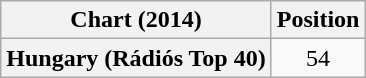<table class="wikitable plainrowheaders" style="text-align:center">
<tr>
<th scope="col">Chart (2014)</th>
<th scope="col">Position</th>
</tr>
<tr>
<th scope="row">Hungary (Rádiós Top 40)</th>
<td>54</td>
</tr>
</table>
